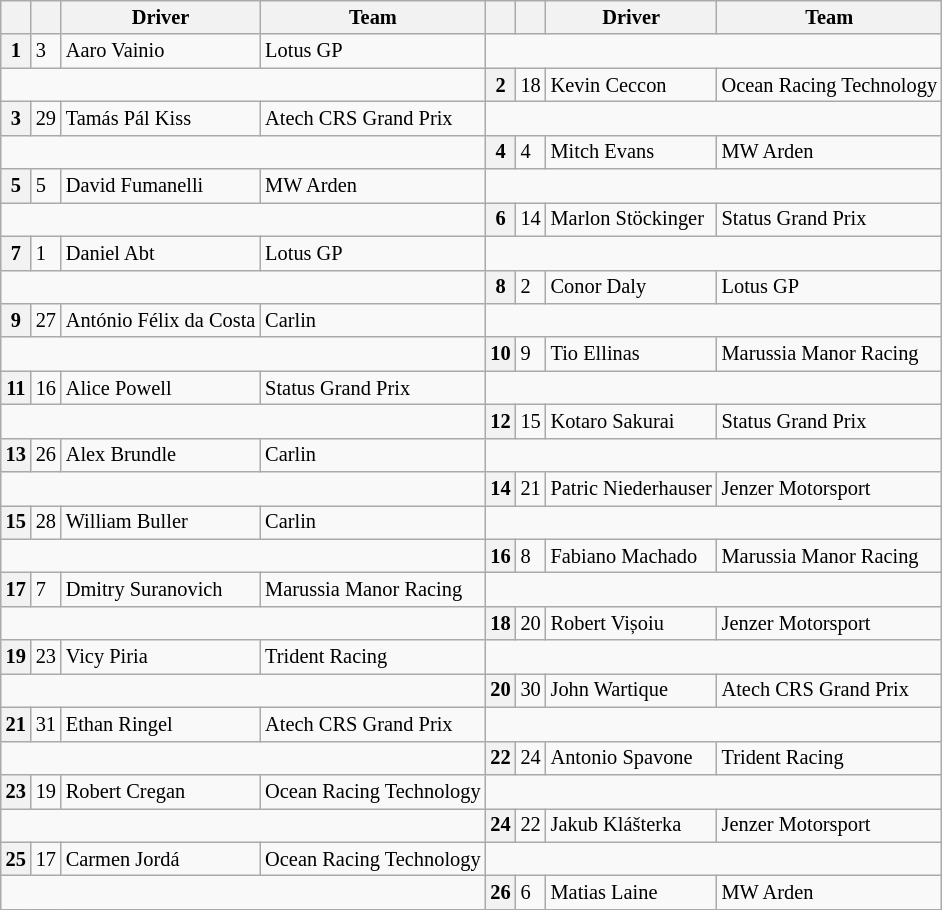<table class="wikitable" style="font-size:85%">
<tr>
<th></th>
<th></th>
<th>Driver</th>
<th>Team</th>
<th></th>
<th></th>
<th>Driver</th>
<th>Team</th>
</tr>
<tr>
<th>1</th>
<td>3</td>
<td> Aaro Vainio</td>
<td>Lotus GP</td>
<td colspan="4"></td>
</tr>
<tr>
<td colspan="4"></td>
<th>2</th>
<td>18</td>
<td> Kevin Ceccon</td>
<td>Ocean Racing Technology</td>
</tr>
<tr>
<th>3</th>
<td>29</td>
<td> Tamás Pál Kiss</td>
<td>Atech CRS Grand Prix</td>
<td colspan="4"></td>
</tr>
<tr>
<td colspan="4"></td>
<th>4</th>
<td>4</td>
<td> Mitch Evans</td>
<td>MW Arden</td>
</tr>
<tr>
<th>5</th>
<td>5</td>
<td> David Fumanelli</td>
<td>MW Arden</td>
<td colspan="4"></td>
</tr>
<tr>
<td colspan="4"></td>
<th>6</th>
<td>14</td>
<td> Marlon Stöckinger</td>
<td>Status Grand Prix</td>
</tr>
<tr>
<th>7</th>
<td>1</td>
<td> Daniel Abt</td>
<td>Lotus GP</td>
<td colspan="4"></td>
</tr>
<tr>
<td colspan="4"></td>
<th>8</th>
<td>2</td>
<td> Conor Daly</td>
<td>Lotus GP</td>
</tr>
<tr>
<th>9</th>
<td>27</td>
<td> António Félix da Costa</td>
<td>Carlin</td>
<td colspan="4"></td>
</tr>
<tr>
<td colspan="4"></td>
<th>10</th>
<td>9</td>
<td> Tio Ellinas</td>
<td>Marussia Manor Racing</td>
</tr>
<tr>
<th>11</th>
<td>16</td>
<td> Alice Powell</td>
<td>Status Grand Prix</td>
<td colspan="4"></td>
</tr>
<tr>
<td colspan="4"></td>
<th>12</th>
<td>15</td>
<td> Kotaro Sakurai</td>
<td>Status Grand Prix</td>
</tr>
<tr>
<th>13</th>
<td>26</td>
<td> Alex Brundle</td>
<td>Carlin</td>
<td colspan="4"></td>
</tr>
<tr>
<td colspan="4"></td>
<th>14</th>
<td>21</td>
<td> Patric Niederhauser</td>
<td>Jenzer Motorsport</td>
</tr>
<tr>
<th>15</th>
<td>28</td>
<td> William Buller</td>
<td>Carlin</td>
<td colspan="4"></td>
</tr>
<tr>
<td colspan="4"></td>
<th>16</th>
<td>8</td>
<td> Fabiano Machado</td>
<td>Marussia Manor Racing</td>
</tr>
<tr>
<th>17</th>
<td>7</td>
<td> Dmitry Suranovich</td>
<td>Marussia Manor Racing</td>
<td colspan="4"></td>
</tr>
<tr>
<td colspan="4"></td>
<th>18</th>
<td>20</td>
<td> Robert Vișoiu</td>
<td>Jenzer Motorsport</td>
</tr>
<tr>
<th>19</th>
<td>23</td>
<td> Vicy Piria</td>
<td>Trident Racing</td>
<td colspan="4"></td>
</tr>
<tr>
<td colspan="4"></td>
<th>20</th>
<td>30</td>
<td> John Wartique</td>
<td>Atech CRS Grand Prix</td>
</tr>
<tr>
<th>21</th>
<td>31</td>
<td> Ethan Ringel</td>
<td>Atech CRS Grand Prix</td>
<td colspan="4"></td>
</tr>
<tr>
<td colspan="4"></td>
<th>22</th>
<td>24</td>
<td> Antonio Spavone</td>
<td>Trident Racing</td>
</tr>
<tr>
<th>23</th>
<td>19</td>
<td> Robert Cregan</td>
<td>Ocean Racing Technology</td>
<td colspan="4"></td>
</tr>
<tr>
<td colspan="4"></td>
<th>24</th>
<td>22</td>
<td> Jakub Klášterka</td>
<td>Jenzer Motorsport</td>
</tr>
<tr>
<th>25</th>
<td>17</td>
<td> Carmen Jordá</td>
<td>Ocean Racing Technology</td>
<td colspan="4"></td>
</tr>
<tr>
<td colspan="4"></td>
<th>26</th>
<td>6</td>
<td> Matias Laine</td>
<td>MW Arden</td>
</tr>
<tr>
</tr>
</table>
